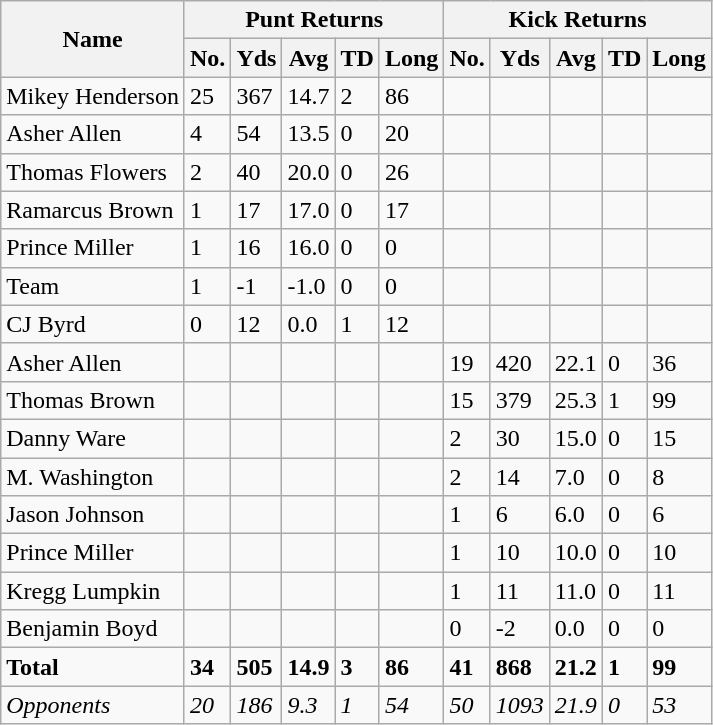<table class="wikitable" style="white-space:nowrap;">
<tr>
<th rowspan="2">Name</th>
<th colspan="5">Punt Returns</th>
<th colspan="5">Kick Returns</th>
</tr>
<tr>
<th>No.</th>
<th>Yds</th>
<th>Avg</th>
<th>TD</th>
<th>Long</th>
<th>No.</th>
<th>Yds</th>
<th>Avg</th>
<th>TD</th>
<th>Long</th>
</tr>
<tr>
<td>Mikey Henderson</td>
<td>25</td>
<td>367</td>
<td>14.7</td>
<td>2</td>
<td>86</td>
<td></td>
<td></td>
<td></td>
<td></td>
<td></td>
</tr>
<tr>
<td>Asher Allen</td>
<td>4</td>
<td>54</td>
<td>13.5</td>
<td>0</td>
<td>20</td>
<td></td>
<td></td>
<td></td>
<td></td>
<td></td>
</tr>
<tr>
<td>Thomas Flowers</td>
<td>2</td>
<td>40</td>
<td>20.0</td>
<td>0</td>
<td>26</td>
<td></td>
<td></td>
<td></td>
<td></td>
<td></td>
</tr>
<tr>
<td>Ramarcus Brown</td>
<td>1</td>
<td>17</td>
<td>17.0</td>
<td>0</td>
<td>17</td>
<td></td>
<td></td>
<td></td>
<td></td>
<td></td>
</tr>
<tr>
<td>Prince Miller</td>
<td>1</td>
<td>16</td>
<td>16.0</td>
<td>0</td>
<td>0</td>
<td></td>
<td></td>
<td></td>
<td></td>
<td></td>
</tr>
<tr>
<td>Team</td>
<td>1</td>
<td>-1</td>
<td>-1.0</td>
<td>0</td>
<td>0</td>
<td></td>
<td></td>
<td></td>
<td></td>
<td></td>
</tr>
<tr>
<td>CJ Byrd</td>
<td>0</td>
<td>12</td>
<td>0.0</td>
<td>1</td>
<td>12</td>
<td></td>
<td></td>
<td></td>
<td></td>
<td></td>
</tr>
<tr>
<td>Asher Allen</td>
<td></td>
<td></td>
<td></td>
<td></td>
<td></td>
<td>19</td>
<td>420</td>
<td>22.1</td>
<td>0</td>
<td>36</td>
</tr>
<tr>
<td>Thomas Brown</td>
<td></td>
<td></td>
<td></td>
<td></td>
<td></td>
<td>15</td>
<td>379</td>
<td>25.3</td>
<td>1</td>
<td>99</td>
</tr>
<tr>
<td>Danny Ware</td>
<td></td>
<td></td>
<td></td>
<td></td>
<td></td>
<td>2</td>
<td>30</td>
<td>15.0</td>
<td>0</td>
<td>15</td>
</tr>
<tr>
<td>M. Washington</td>
<td></td>
<td></td>
<td></td>
<td></td>
<td></td>
<td>2</td>
<td>14</td>
<td>7.0</td>
<td>0</td>
<td>8</td>
</tr>
<tr>
<td>Jason Johnson</td>
<td></td>
<td></td>
<td></td>
<td></td>
<td></td>
<td>1</td>
<td>6</td>
<td>6.0</td>
<td>0</td>
<td>6</td>
</tr>
<tr>
<td>Prince Miller</td>
<td></td>
<td></td>
<td></td>
<td></td>
<td></td>
<td>1</td>
<td>10</td>
<td>10.0</td>
<td>0</td>
<td>10</td>
</tr>
<tr>
<td>Kregg Lumpkin</td>
<td></td>
<td></td>
<td></td>
<td></td>
<td></td>
<td>1</td>
<td>11</td>
<td>11.0</td>
<td>0</td>
<td>11</td>
</tr>
<tr>
<td>Benjamin Boyd</td>
<td></td>
<td></td>
<td></td>
<td></td>
<td></td>
<td>0</td>
<td>-2</td>
<td>0.0</td>
<td>0</td>
<td>0</td>
</tr>
<tr>
<td><strong>Total</strong></td>
<td><strong>34</strong></td>
<td><strong>505</strong></td>
<td><strong>14.9</strong></td>
<td><strong>3</strong></td>
<td><strong>86</strong></td>
<td><strong>41</strong></td>
<td><strong>868</strong></td>
<td><strong>21.2</strong></td>
<td><strong>1</strong></td>
<td><strong>99</strong></td>
</tr>
<tr>
<td><em>Opponents</em></td>
<td><em>20</em></td>
<td><em>186</em></td>
<td><em>9.3</em></td>
<td><em>1</em></td>
<td><em>54</em></td>
<td><em>50</em></td>
<td><em>1093</em></td>
<td><em>21.9</em></td>
<td><em>0</em></td>
<td><em>53</em></td>
</tr>
</table>
